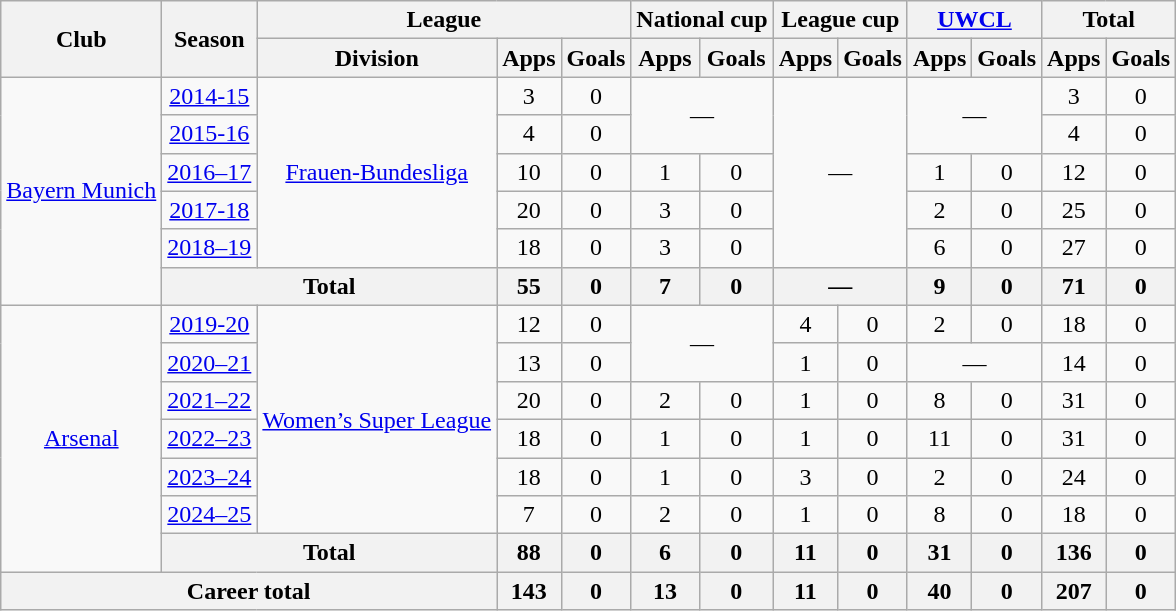<table class="wikitable" style="text-align:center">
<tr>
<th rowspan="2">Club</th>
<th rowspan="2">Season</th>
<th colspan="3">League</th>
<th colspan="2">National cup</th>
<th colspan="2">League cup</th>
<th colspan="2"><a href='#'>UWCL</a></th>
<th colspan="2">Total</th>
</tr>
<tr>
<th>Division</th>
<th>Apps</th>
<th>Goals</th>
<th>Apps</th>
<th>Goals</th>
<th>Apps</th>
<th>Goals</th>
<th>Apps</th>
<th>Goals</th>
<th>Apps</th>
<th>Goals</th>
</tr>
<tr>
<td rowspan="6"><a href='#'>Bayern Munich</a></td>
<td><a href='#'>2014-15</a></td>
<td rowspan="5"><a href='#'>Frauen-Bundesliga</a></td>
<td>3</td>
<td>0</td>
<td colspan="2" rowspan="2">—</td>
<td colspan="2" rowspan="5">—</td>
<td colspan="2" rowspan="2">—</td>
<td>3</td>
<td>0</td>
</tr>
<tr>
<td><a href='#'>2015-16</a></td>
<td>4</td>
<td>0</td>
<td>4</td>
<td>0</td>
</tr>
<tr>
<td><a href='#'>2016–17</a></td>
<td>10</td>
<td>0</td>
<td>1</td>
<td>0</td>
<td>1</td>
<td>0</td>
<td>12</td>
<td>0</td>
</tr>
<tr>
<td><a href='#'>2017-18</a></td>
<td>20</td>
<td>0</td>
<td>3</td>
<td>0</td>
<td>2</td>
<td>0</td>
<td>25</td>
<td>0</td>
</tr>
<tr>
<td><a href='#'>2018–19</a></td>
<td>18</td>
<td>0</td>
<td>3</td>
<td>0</td>
<td>6</td>
<td>0</td>
<td>27</td>
<td>0</td>
</tr>
<tr>
<th colspan="2">Total</th>
<th>55</th>
<th>0</th>
<th>7</th>
<th>0</th>
<th colspan="2">—</th>
<th>9</th>
<th>0</th>
<th>71</th>
<th>0</th>
</tr>
<tr>
<td rowspan="7"><a href='#'>Arsenal</a></td>
<td><a href='#'>2019-20</a></td>
<td rowspan="6"><a href='#'>Women’s Super League</a></td>
<td>12</td>
<td>0</td>
<td colspan="2" rowspan="2">—</td>
<td>4</td>
<td>0</td>
<td>2</td>
<td>0</td>
<td>18</td>
<td>0</td>
</tr>
<tr>
<td><a href='#'>2020–21</a></td>
<td>13</td>
<td>0</td>
<td>1</td>
<td>0</td>
<td colspan="2">—</td>
<td>14</td>
<td>0</td>
</tr>
<tr>
<td><a href='#'>2021–22</a></td>
<td>20</td>
<td>0</td>
<td>2</td>
<td>0</td>
<td>1</td>
<td>0</td>
<td>8</td>
<td>0</td>
<td>31</td>
<td>0</td>
</tr>
<tr>
<td><a href='#'>2022–23</a></td>
<td>18</td>
<td>0</td>
<td>1</td>
<td>0</td>
<td>1</td>
<td>0</td>
<td>11</td>
<td>0</td>
<td>31</td>
<td>0</td>
</tr>
<tr>
<td><a href='#'>2023–24</a></td>
<td>18</td>
<td>0</td>
<td>1</td>
<td>0</td>
<td>3</td>
<td>0</td>
<td>2</td>
<td>0</td>
<td>24</td>
<td>0</td>
</tr>
<tr>
<td><a href='#'>2024–25</a></td>
<td>7</td>
<td>0</td>
<td>2</td>
<td>0</td>
<td>1</td>
<td>0</td>
<td>8</td>
<td>0</td>
<td>18</td>
<td>0</td>
</tr>
<tr>
<th colspan="2">Total</th>
<th>88</th>
<th>0</th>
<th>6</th>
<th>0</th>
<th>11</th>
<th>0</th>
<th>31</th>
<th>0</th>
<th>136</th>
<th>0</th>
</tr>
<tr>
<th colspan="3">Career total</th>
<th>143</th>
<th>0</th>
<th>13</th>
<th>0</th>
<th>11</th>
<th>0</th>
<th>40</th>
<th>0</th>
<th>207</th>
<th>0</th>
</tr>
</table>
